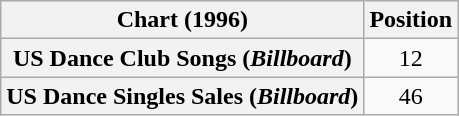<table class="wikitable sortable plainrowheaders" style="text-align:center">
<tr>
<th scope="col">Chart (1996)</th>
<th scope="col">Position</th>
</tr>
<tr>
<th scope="row">US Dance Club Songs (<em>Billboard</em>)</th>
<td>12</td>
</tr>
<tr>
<th scope="row">US Dance Singles Sales (<em>Billboard</em>)</th>
<td>46</td>
</tr>
</table>
